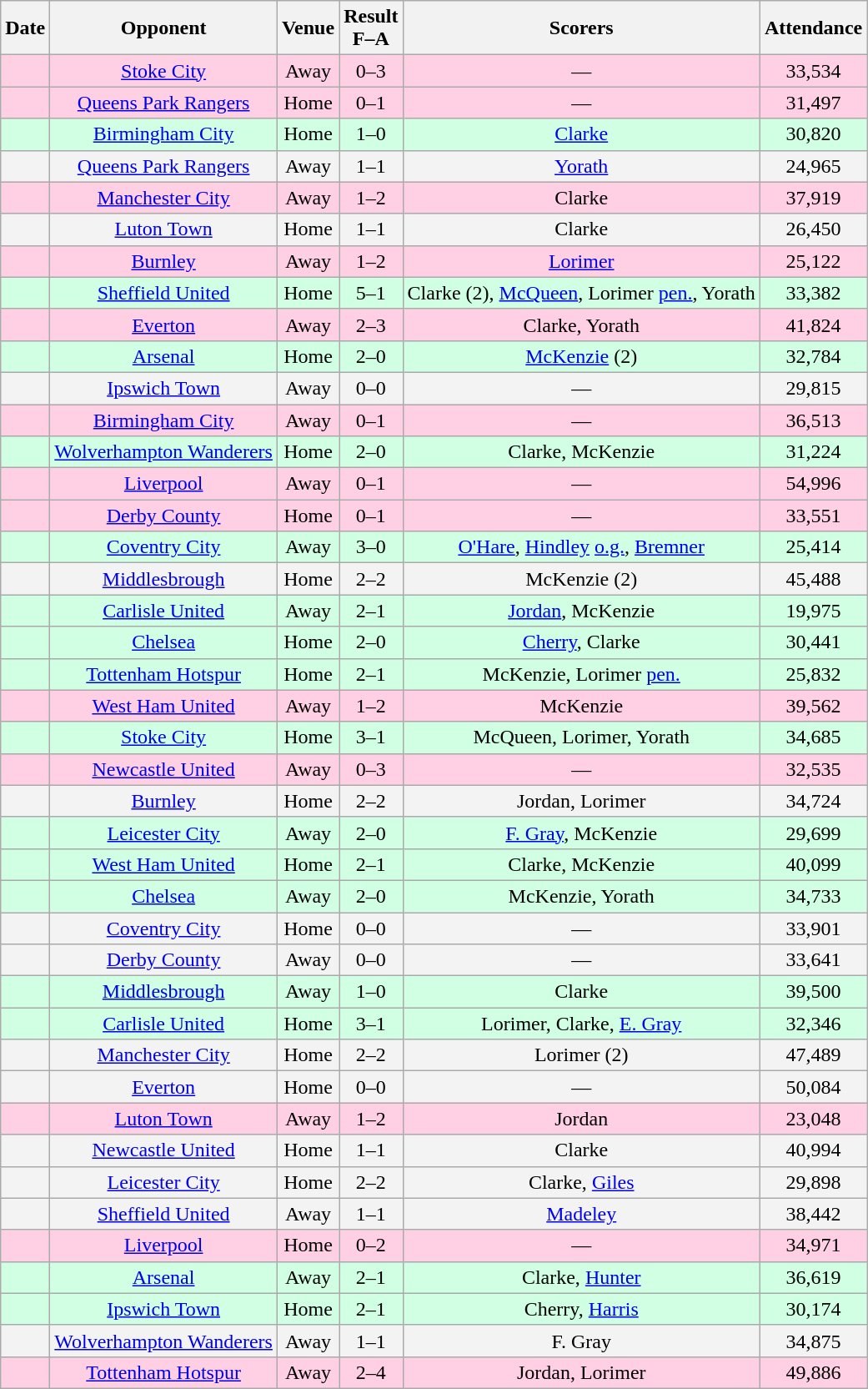<table class="wikitable sortable" style="text-align:center;">
<tr>
<th>Date</th>
<th>Opponent</th>
<th>Venue</th>
<th>Result<br>F–A</th>
<th class=unsortable>Scorers</th>
<th>Attendance</th>
</tr>
<tr style="background-color: #ffd0e3;">
<td></td>
<td><a href='#'>Stoke City</a></td>
<td>Away</td>
<td>0–3</td>
<td>—</td>
<td>33,534</td>
</tr>
<tr style="background-color: #ffd0e3;">
<td></td>
<td><a href='#'>Queens Park Rangers</a></td>
<td>Home</td>
<td>0–1</td>
<td>—</td>
<td>31,497</td>
</tr>
<tr style="background-color: #d0ffe3;">
<td></td>
<td><a href='#'>Birmingham City</a></td>
<td>Home</td>
<td>1–0</td>
<td><a href='#'>Clarke</a></td>
<td>30,820</td>
</tr>
<tr style="background-color: #f3f3f3;">
<td></td>
<td><a href='#'>Queens Park Rangers</a></td>
<td>Away</td>
<td>1–1</td>
<td><a href='#'>Yorath</a></td>
<td>24,965</td>
</tr>
<tr style="background-color: #ffd0e3;">
<td></td>
<td><a href='#'>Manchester City</a></td>
<td>Away</td>
<td>1–2</td>
<td>Clarke</td>
<td>37,919</td>
</tr>
<tr style="background-color: #f3f3f3;">
<td></td>
<td><a href='#'>Luton Town</a></td>
<td>Home</td>
<td>1–1</td>
<td>Clarke</td>
<td>26,450</td>
</tr>
<tr style="background-color: #ffd0e3;">
<td></td>
<td><a href='#'>Burnley</a></td>
<td>Away</td>
<td>1–2</td>
<td><a href='#'>Lorimer</a></td>
<td>25,122</td>
</tr>
<tr style="background-color: #d0ffe3;">
<td></td>
<td><a href='#'>Sheffield United</a></td>
<td>Home</td>
<td>5–1</td>
<td>Clarke (2), <a href='#'>McQueen</a>, Lorimer <a href='#'>pen.</a>, Yorath</td>
<td>33,382</td>
</tr>
<tr style="background-color: #ffd0e3;">
<td></td>
<td><a href='#'>Everton</a></td>
<td>Away</td>
<td>2–3</td>
<td>Clarke, Yorath</td>
<td>41,824</td>
</tr>
<tr style="background-color: #d0ffe3;">
<td></td>
<td><a href='#'>Arsenal</a></td>
<td>Home</td>
<td>2–0</td>
<td><a href='#'>McKenzie</a> (2)</td>
<td>32,784</td>
</tr>
<tr style="background-color: #f3f3f3;">
<td></td>
<td><a href='#'>Ipswich Town</a></td>
<td>Away</td>
<td>0–0</td>
<td>—</td>
<td>29,815</td>
</tr>
<tr style="background-color: #ffd0e3;">
<td></td>
<td><a href='#'>Birmingham City</a></td>
<td>Away</td>
<td>0–1</td>
<td>—</td>
<td>36,513</td>
</tr>
<tr style="background-color: #d0ffe3;">
<td></td>
<td><a href='#'>Wolverhampton Wanderers</a></td>
<td>Home</td>
<td>2–0</td>
<td>Clarke, McKenzie</td>
<td>31,224</td>
</tr>
<tr style="background-color: #ffd0e3;">
<td></td>
<td><a href='#'>Liverpool</a></td>
<td>Away</td>
<td>0–1</td>
<td>—</td>
<td>54,996</td>
</tr>
<tr style="background-color: #ffd0e3;">
<td></td>
<td><a href='#'>Derby County</a></td>
<td>Home</td>
<td>0–1</td>
<td>—</td>
<td>33,551</td>
</tr>
<tr style="background-color: #d0ffe3;">
<td></td>
<td><a href='#'>Coventry City</a></td>
<td>Away</td>
<td>3–0</td>
<td><a href='#'>O'Hare</a>, <a href='#'>Hindley</a> <a href='#'>o.g.</a>, <a href='#'>Bremner</a></td>
<td>25,414</td>
</tr>
<tr style="background-color: #f3f3f3;">
<td></td>
<td><a href='#'>Middlesbrough</a></td>
<td>Home</td>
<td>2–2</td>
<td>McKenzie (2)</td>
<td>45,488</td>
</tr>
<tr style="background-color: #d0ffe3;">
<td></td>
<td><a href='#'>Carlisle United</a></td>
<td>Away</td>
<td>2–1</td>
<td><a href='#'>Jordan</a>, McKenzie</td>
<td>19,975</td>
</tr>
<tr style="background-color: #d0ffe3;">
<td></td>
<td><a href='#'>Chelsea</a></td>
<td>Home</td>
<td>2–0</td>
<td><a href='#'>Cherry</a>, Clarke</td>
<td>30,441</td>
</tr>
<tr style="background-color: #d0ffe3;">
<td></td>
<td><a href='#'>Tottenham Hotspur</a></td>
<td>Home</td>
<td>2–1</td>
<td>McKenzie, Lorimer <a href='#'>pen.</a></td>
<td>25,832</td>
</tr>
<tr style="background-color: #ffd0e3;">
<td></td>
<td><a href='#'>West Ham United</a></td>
<td>Away</td>
<td>1–2</td>
<td>McKenzie</td>
<td>39,562</td>
</tr>
<tr style="background-color: #d0ffe3;">
<td></td>
<td><a href='#'>Stoke City</a></td>
<td>Home</td>
<td>3–1</td>
<td>McQueen, Lorimer, Yorath</td>
<td>34,685</td>
</tr>
<tr style="background-color: #ffd0e3;">
<td></td>
<td><a href='#'>Newcastle United</a></td>
<td>Away</td>
<td>0–3</td>
<td>—</td>
<td>32,535</td>
</tr>
<tr style="background-color: #f3f3f3;">
<td></td>
<td><a href='#'>Burnley</a></td>
<td>Home</td>
<td>2–2</td>
<td>Jordan, Lorimer</td>
<td>34,724</td>
</tr>
<tr style="background-color: #d0ffe3;">
<td></td>
<td><a href='#'>Leicester City</a></td>
<td>Away</td>
<td>2–0</td>
<td><a href='#'>F. Gray</a>, McKenzie</td>
<td>29,699</td>
</tr>
<tr style="background-color: #d0ffe3;">
<td></td>
<td><a href='#'>West Ham United</a></td>
<td>Home</td>
<td>2–1</td>
<td>Clarke, McKenzie</td>
<td>40,099</td>
</tr>
<tr style="background-color: #d0ffe3;">
<td></td>
<td><a href='#'>Chelsea</a></td>
<td>Away</td>
<td>2–0</td>
<td>McKenzie, Yorath</td>
<td>34,733</td>
</tr>
<tr style="background-color: #f3f3f3;">
<td></td>
<td><a href='#'>Coventry City</a></td>
<td>Home</td>
<td>0–0</td>
<td>—</td>
<td>33,901</td>
</tr>
<tr style="background-color: #f3f3f3;">
<td></td>
<td><a href='#'>Derby County</a></td>
<td>Away</td>
<td>0–0</td>
<td>—</td>
<td>33,641</td>
</tr>
<tr style="background-color: #d0ffe3;">
<td></td>
<td><a href='#'>Middlesbrough</a></td>
<td>Away</td>
<td>1–0</td>
<td>Clarke</td>
<td>39,500</td>
</tr>
<tr style="background-color: #d0ffe3;">
<td></td>
<td><a href='#'>Carlisle United</a></td>
<td>Home</td>
<td>3–1</td>
<td>Lorimer, Clarke, <a href='#'>E. Gray</a></td>
<td>32,346</td>
</tr>
<tr style="background-color: #f3f3f3;">
<td></td>
<td><a href='#'>Manchester City</a></td>
<td>Home</td>
<td>2–2</td>
<td>Lorimer (2)</td>
<td>47,489</td>
</tr>
<tr style="background-color: #f3f3f3;">
<td></td>
<td><a href='#'>Everton</a></td>
<td>Home</td>
<td>0–0</td>
<td>—</td>
<td>50,084</td>
</tr>
<tr style="background-color: #ffd0e3;">
<td></td>
<td><a href='#'>Luton Town</a></td>
<td>Away</td>
<td>1–2</td>
<td>Jordan</td>
<td>23,048</td>
</tr>
<tr style="background-color: #f3f3f3;">
<td></td>
<td><a href='#'>Newcastle United</a></td>
<td>Home</td>
<td>1–1</td>
<td>Clarke</td>
<td>40,994</td>
</tr>
<tr style="background-color: #f3f3f3;">
<td></td>
<td><a href='#'>Leicester City</a></td>
<td>Home</td>
<td>2–2</td>
<td>Clarke, <a href='#'>Giles</a></td>
<td>29,898</td>
</tr>
<tr style="background-color: #f3f3f3;">
<td></td>
<td><a href='#'>Sheffield United</a></td>
<td>Away</td>
<td>1–1</td>
<td><a href='#'>Madeley</a></td>
<td>38,442</td>
</tr>
<tr style="background-color: #ffd0e3;">
<td></td>
<td><a href='#'>Liverpool</a></td>
<td>Home</td>
<td>0–2</td>
<td>—</td>
<td>34,971</td>
</tr>
<tr style="background-color: #d0ffe3;">
<td></td>
<td><a href='#'>Arsenal</a></td>
<td>Away</td>
<td>2–1</td>
<td>Clarke, <a href='#'>Hunter</a></td>
<td>36,619</td>
</tr>
<tr style="background-color: #d0ffe3;">
<td></td>
<td><a href='#'>Ipswich Town</a></td>
<td>Home</td>
<td>2–1</td>
<td>Cherry, <a href='#'>Harris</a></td>
<td>30,174</td>
</tr>
<tr style="background-color: #f3f3f3;">
<td></td>
<td><a href='#'>Wolverhampton Wanderers</a></td>
<td>Away</td>
<td>1–1</td>
<td>F. Gray</td>
<td>34,875</td>
</tr>
<tr style="background-color: #ffd0e3;">
<td></td>
<td><a href='#'>Tottenham Hotspur</a></td>
<td>Away</td>
<td>2–4</td>
<td>Jordan, Lorimer</td>
<td>49,886</td>
</tr>
</table>
